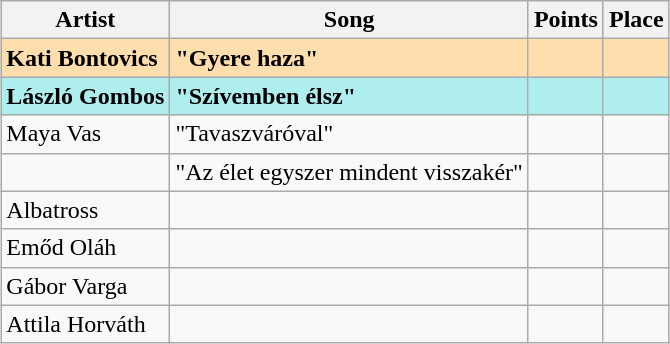<table class="sortable wikitable" style="margin: 1em auto 1em auto; text-align:left">
<tr>
<th>Artist</th>
<th>Song</th>
<th>Points</th>
<th>Place</th>
</tr>
<tr style="background:navajowhite;">
<td><strong>Kati Bontovics</strong></td>
<td><strong>"Gyere haza"</strong></td>
<td></td>
<td></td>
</tr>
<tr style="background:paleturquoise;">
<td><strong>László Gombos</strong></td>
<td><strong>"Szívemben élsz"</strong></td>
<td></td>
<td></td>
</tr>
<tr>
<td>Maya Vas</td>
<td>"Tavaszváróval"</td>
<td></td>
<td></td>
</tr>
<tr>
<td></td>
<td>"Az élet egyszer mindent visszakér"</td>
<td></td>
<td></td>
</tr>
<tr>
<td>Albatross</td>
<td></td>
<td></td>
<td></td>
</tr>
<tr>
<td>Emőd Oláh</td>
<td></td>
<td></td>
<td></td>
</tr>
<tr>
<td>Gábor Varga</td>
<td></td>
<td></td>
<td></td>
</tr>
<tr>
<td>Attila Horváth</td>
<td></td>
<td></td>
<td></td>
</tr>
</table>
